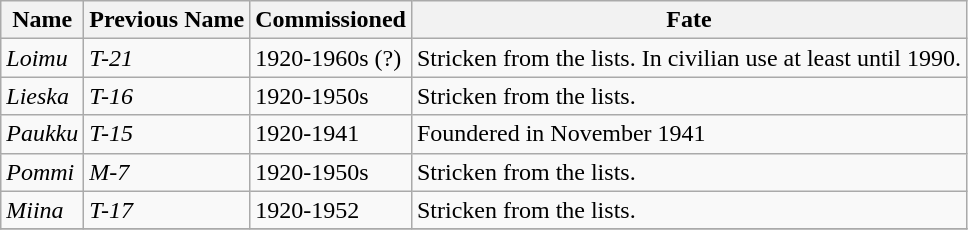<table class="wikitable">
<tr>
<th>Name</th>
<th>Previous Name</th>
<th>Commissioned</th>
<th>Fate</th>
</tr>
<tr>
<td><em>Loimu</em></td>
<td><em>T-21</em></td>
<td>1920-1960s (?)</td>
<td>Stricken from the lists. In civilian use at least until 1990.</td>
</tr>
<tr>
<td><em>Lieska</em></td>
<td><em>T-16</em></td>
<td>1920-1950s</td>
<td>Stricken from the lists.</td>
</tr>
<tr>
<td><em>Paukku</em></td>
<td><em>T-15</em></td>
<td>1920-1941</td>
<td>Foundered in November 1941</td>
</tr>
<tr>
<td><em>Pommi</em></td>
<td><em>M-7</em></td>
<td>1920-1950s</td>
<td>Stricken from the lists.</td>
</tr>
<tr>
<td><em>Miina</em></td>
<td><em>T-17</em></td>
<td>1920-1952</td>
<td>Stricken from the lists.</td>
</tr>
<tr>
</tr>
</table>
